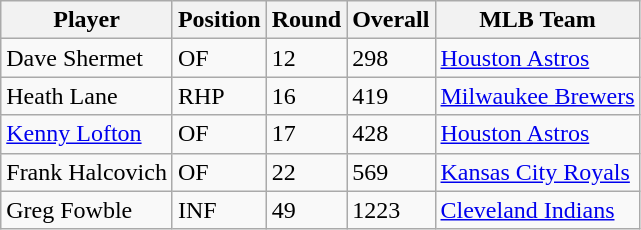<table class="wikitable">
<tr>
<th>Player</th>
<th>Position</th>
<th>Round</th>
<th>Overall</th>
<th>MLB Team</th>
</tr>
<tr>
<td>Dave Shermet</td>
<td>OF</td>
<td>12</td>
<td>298</td>
<td><a href='#'>Houston Astros</a></td>
</tr>
<tr>
<td>Heath Lane</td>
<td>RHP</td>
<td>16</td>
<td>419</td>
<td><a href='#'>Milwaukee Brewers</a></td>
</tr>
<tr>
<td><a href='#'>Kenny Lofton</a></td>
<td>OF</td>
<td>17</td>
<td>428</td>
<td><a href='#'>Houston Astros</a></td>
</tr>
<tr>
<td>Frank Halcovich</td>
<td>OF</td>
<td>22</td>
<td>569</td>
<td><a href='#'>Kansas City Royals</a></td>
</tr>
<tr>
<td>Greg Fowble</td>
<td>INF</td>
<td>49</td>
<td>1223</td>
<td><a href='#'>Cleveland Indians</a></td>
</tr>
</table>
